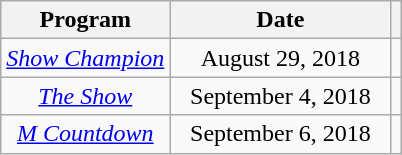<table class="wikitable" style="text-align:center">
<tr>
<th>Program</th>
<th width="140">Date</th>
<th></th>
</tr>
<tr>
<td><em><a href='#'>Show Champion</a></em></td>
<td>August 29, 2018</td>
<td></td>
</tr>
<tr>
<td><em><a href='#'>The Show</a></em></td>
<td>September 4, 2018</td>
<td></td>
</tr>
<tr>
<td><em><a href='#'>M Countdown</a></em></td>
<td>September 6, 2018</td>
<td></td>
</tr>
</table>
